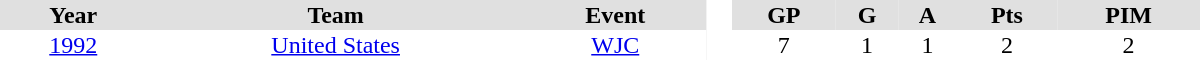<table border="0" cellpadding="1" cellspacing="0" style="text-align:center; width:50em">
<tr ALIGN="center" bgcolor="#e0e0e0">
<th>Year</th>
<th>Team</th>
<th>Event</th>
<th ALIGN="center" rowspan="99" bgcolor="#ffffff"> </th>
<th>GP</th>
<th>G</th>
<th>A</th>
<th>Pts</th>
<th>PIM</th>
</tr>
<tr>
<td><a href='#'>1992</a></td>
<td><a href='#'>United States</a></td>
<td><a href='#'>WJC</a></td>
<td>7</td>
<td>1</td>
<td>1</td>
<td>2</td>
<td>2</td>
</tr>
</table>
